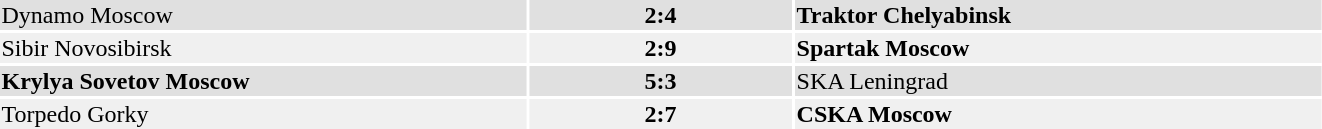<table width="70%">
<tr bgcolor="#e0e0e0">
<td style="width:40%;">Dynamo Moscow</td>
<th style="width:20%;"><strong>2:4</strong></th>
<td style="width:40%;"><strong>Traktor Chelyabinsk</strong></td>
</tr>
<tr bgcolor="#f0f0f0">
<td>Sibir Novosibirsk</td>
<td align="center"><strong>2:9</strong></td>
<td><strong>Spartak Moscow</strong></td>
</tr>
<tr bgcolor="#e0e0e0">
<td><strong>Krylya Sovetov Moscow</strong></td>
<td align="center"><strong>5:3</strong></td>
<td>SKA Leningrad</td>
</tr>
<tr bgcolor="#f0f0f0">
<td>Torpedo Gorky</td>
<td align="center"><strong>2:7</strong></td>
<td><strong>CSKA Moscow</strong></td>
</tr>
</table>
